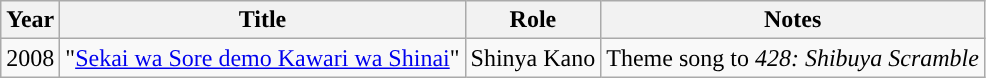<table class="wikitable">
<tr>
<th>Year</th>
<th>Title</th>
<th>Role</th>
<th>Notes</th>
</tr>
<tr>
<td>2008</td>
<td>"<a href='#'>Sekai wa Sore demo Kawari wa Shinai</a>"</td>
<td>Shinya Kano</td>
<td>Theme song to <em>428: Shibuya Scramble</em></td>
</tr>
</table>
